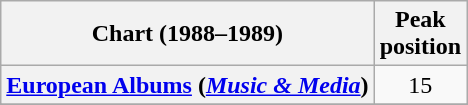<table class="wikitable sortable plainrowheaders" style="text-align:center">
<tr>
<th scope="col">Chart (1988–1989)</th>
<th scope="col">Peak<br>position</th>
</tr>
<tr>
<th scope="row"><a href='#'>European Albums</a> (<em><a href='#'>Music & Media</a></em>)</th>
<td>15</td>
</tr>
<tr>
</tr>
<tr>
</tr>
</table>
